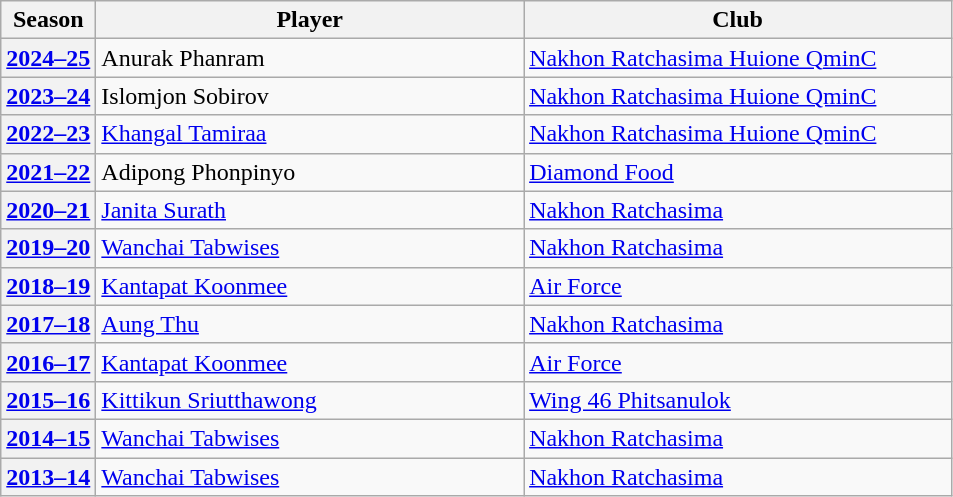<table class=wikitable>
<tr>
<th>Season</th>
<th width=45%>Player</th>
<th width=45%>Club</th>
</tr>
<tr>
<th><a href='#'>2024–25</a></th>
<td> Anurak Phanram</td>
<td><a href='#'>Nakhon Ratchasima Huione QminC</a></td>
</tr>
<tr>
<th><a href='#'>2023–24</a></th>
<td> Islomjon Sobirov</td>
<td><a href='#'>Nakhon Ratchasima Huione QminC</a></td>
</tr>
<tr>
<th><a href='#'>2022–23</a></th>
<td> <a href='#'>Khangal Tamiraa</a></td>
<td><a href='#'>Nakhon Ratchasima Huione QminC</a></td>
</tr>
<tr>
<th><a href='#'>2021–22</a></th>
<td> Adipong Phonpinyo</td>
<td><a href='#'>Diamond Food</a></td>
</tr>
<tr>
<th><a href='#'>2020–21</a></th>
<td> <a href='#'>Janita Surath</a></td>
<td><a href='#'>Nakhon Ratchasima</a></td>
</tr>
<tr>
<th><a href='#'>2019–20</a></th>
<td> <a href='#'>Wanchai Tabwises</a></td>
<td><a href='#'>Nakhon Ratchasima</a></td>
</tr>
<tr>
<th><a href='#'>2018–19</a></th>
<td> <a href='#'>Kantapat Koonmee</a></td>
<td><a href='#'>Air Force</a></td>
</tr>
<tr>
<th><a href='#'>2017–18</a></th>
<td> <a href='#'>Aung Thu</a></td>
<td><a href='#'>Nakhon Ratchasima</a></td>
</tr>
<tr>
<th><a href='#'>2016–17</a></th>
<td> <a href='#'>Kantapat Koonmee</a></td>
<td><a href='#'>Air Force</a></td>
</tr>
<tr>
<th><a href='#'>2015–16</a></th>
<td> <a href='#'>Kittikun Sriutthawong</a></td>
<td><a href='#'>Wing 46 Phitsanulok</a></td>
</tr>
<tr>
<th><a href='#'>2014–15</a></th>
<td> <a href='#'>Wanchai Tabwises</a></td>
<td><a href='#'>Nakhon Ratchasima</a></td>
</tr>
<tr>
<th><a href='#'>2013–14</a></th>
<td> <a href='#'>Wanchai Tabwises</a></td>
<td><a href='#'>Nakhon Ratchasima</a></td>
</tr>
</table>
